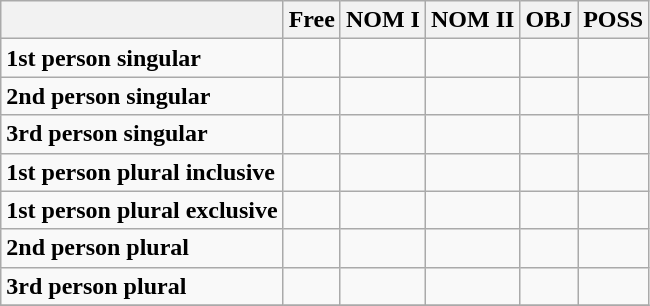<table class="wikitable">
<tr>
<th> </th>
<th>Free</th>
<th>NOM I</th>
<th>NOM II</th>
<th>OBJ</th>
<th>POSS</th>
</tr>
<tr>
<td><strong>1st person singular</strong></td>
<td></td>
<td></td>
<td></td>
<td></td>
<td></td>
</tr>
<tr>
<td><strong>2nd person singular</strong></td>
<td></td>
<td></td>
<td></td>
<td></td>
<td></td>
</tr>
<tr>
<td><strong>3rd person singular</strong></td>
<td></td>
<td></td>
<td></td>
<td></td>
<td></td>
</tr>
<tr>
<td><strong>1st person plural inclusive</strong></td>
<td></td>
<td></td>
<td></td>
<td></td>
<td></td>
</tr>
<tr>
<td><strong>1st person plural exclusive</strong></td>
<td></td>
<td></td>
<td></td>
<td></td>
<td></td>
</tr>
<tr>
<td><strong>2nd person plural</strong></td>
<td></td>
<td></td>
<td></td>
<td></td>
<td></td>
</tr>
<tr>
<td><strong>3rd person plural</strong></td>
<td></td>
<td></td>
<td></td>
<td></td>
<td></td>
</tr>
<tr>
</tr>
</table>
